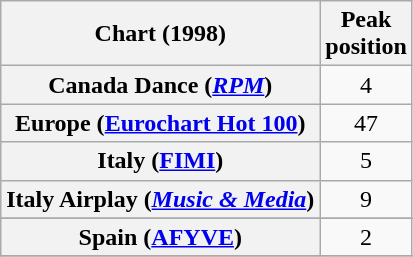<table class="wikitable plainrowheaders sortable">
<tr>
<th>Chart (1998)</th>
<th>Peak<br>position</th>
</tr>
<tr>
<th scope="row">Canada Dance (<a href='#'><em>RPM</em></a>)</th>
<td align="center">4</td>
</tr>
<tr>
<th scope="row">Europe (<a href='#'>Eurochart Hot 100</a>)</th>
<td align="center">47</td>
</tr>
<tr>
<th scope="row">Italy (<a href='#'>FIMI</a>)</th>
<td align="center">5</td>
</tr>
<tr>
<th scope="row">Italy Airplay (<em><a href='#'>Music & Media</a></em>)</th>
<td align="center">9</td>
</tr>
<tr>
</tr>
<tr>
<th scope="row">Spain (<a href='#'>AFYVE</a>)</th>
<td align="center">2</td>
</tr>
<tr>
</tr>
</table>
